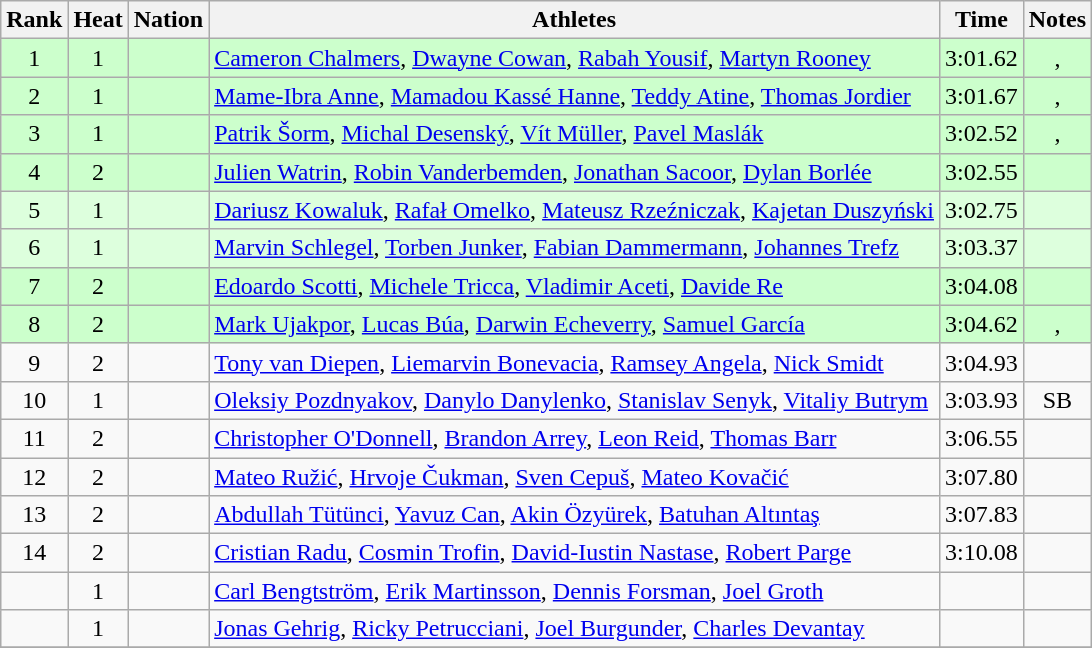<table class="wikitable sortable" style="text-align:center">
<tr>
<th>Rank</th>
<th>Heat</th>
<th>Nation</th>
<th>Athletes</th>
<th>Time</th>
<th>Notes</th>
</tr>
<tr bgcolor=ccffcc>
<td>1</td>
<td>1</td>
<td align=left></td>
<td align=left><a href='#'>Cameron Chalmers</a>, <a href='#'>Dwayne Cowan</a>, <a href='#'>Rabah Yousif</a>, <a href='#'>Martyn Rooney</a></td>
<td>3:01.62</td>
<td>, <strong></strong></td>
</tr>
<tr bgcolor=ccffcc>
<td>2</td>
<td>1</td>
<td align=left></td>
<td align=left><a href='#'>Mame-Ibra Anne</a>, <a href='#'>Mamadou Kassé Hanne</a>, <a href='#'>Teddy Atine</a>, <a href='#'>Thomas Jordier</a></td>
<td>3:01.67</td>
<td>, </td>
</tr>
<tr bgcolor=ccffcc>
<td>3</td>
<td>1</td>
<td align=left></td>
<td align=left><a href='#'>Patrik Šorm</a>, <a href='#'>Michal Desenský</a>, <a href='#'>Vít Müller</a>, <a href='#'>Pavel Maslák</a></td>
<td>3:02.52</td>
<td>, <strong></strong></td>
</tr>
<tr bgcolor=ccffcc>
<td>4</td>
<td>2</td>
<td align=left></td>
<td align=left><a href='#'>Julien Watrin</a>, <a href='#'>Robin Vanderbemden</a>, <a href='#'>Jonathan Sacoor</a>, <a href='#'>Dylan Borlée</a></td>
<td>3:02.55</td>
<td></td>
</tr>
<tr bgcolor=ddffdd>
<td>5</td>
<td>1</td>
<td align=left></td>
<td align=left><a href='#'>Dariusz Kowaluk</a>, <a href='#'>Rafał Omelko</a>, <a href='#'>Mateusz Rzeźniczak</a>, <a href='#'>Kajetan Duszyński</a></td>
<td>3:02.75</td>
<td></td>
</tr>
<tr bgcolor=ddffdd>
<td>6</td>
<td>1</td>
<td align=left></td>
<td align=left><a href='#'>Marvin Schlegel</a>, <a href='#'>Torben Junker</a>, <a href='#'>Fabian Dammermann</a>, <a href='#'>Johannes Trefz</a></td>
<td>3:03.37</td>
<td></td>
</tr>
<tr bgcolor=ccffcc>
<td>7</td>
<td>2</td>
<td align=left></td>
<td align=left><a href='#'>Edoardo Scotti</a>, <a href='#'>Michele Tricca</a>, <a href='#'>Vladimir Aceti</a>, <a href='#'>Davide Re</a></td>
<td>3:04.08</td>
<td></td>
</tr>
<tr bgcolor=ccffcc>
<td>8</td>
<td>2</td>
<td align=left></td>
<td align=left><a href='#'>Mark Ujakpor</a>, <a href='#'>Lucas Búa</a>, <a href='#'>Darwin Echeverry</a>, <a href='#'>Samuel García</a></td>
<td>3:04.62</td>
<td>, </td>
</tr>
<tr>
<td>9</td>
<td>2</td>
<td align=left></td>
<td align=left><a href='#'>Tony van Diepen</a>, <a href='#'>Liemarvin Bonevacia</a>, <a href='#'>Ramsey Angela</a>, <a href='#'>Nick Smidt</a></td>
<td>3:04.93</td>
<td></td>
</tr>
<tr>
<td>10</td>
<td>1</td>
<td align=left></td>
<td align=left><a href='#'>Oleksiy Pozdnyakov</a>, <a href='#'>Danylo Danylenko</a>, <a href='#'>Stanislav Senyk</a>, <a href='#'>Vitaliy Butrym</a></td>
<td>3:03.93</td>
<td>SB</td>
</tr>
<tr>
<td>11</td>
<td>2</td>
<td align=left></td>
<td align=left><a href='#'>Christopher O'Donnell</a>, <a href='#'>Brandon Arrey</a>, <a href='#'>Leon Reid</a>, <a href='#'>Thomas Barr</a></td>
<td>3:06.55</td>
<td></td>
</tr>
<tr>
<td>12</td>
<td>2</td>
<td align=left></td>
<td align=left><a href='#'>Mateo Ružić</a>, <a href='#'>Hrvoje Čukman</a>, <a href='#'>Sven Cepuš</a>, <a href='#'>Mateo Kovačić</a></td>
<td>3:07.80</td>
<td></td>
</tr>
<tr>
<td>13</td>
<td>2</td>
<td align=left></td>
<td align=left><a href='#'>Abdullah Tütünci</a>, <a href='#'>Yavuz Can</a>, <a href='#'>Akin Özyürek</a>, <a href='#'>Batuhan Altıntaş</a></td>
<td>3:07.83</td>
<td></td>
</tr>
<tr>
<td>14</td>
<td>2</td>
<td align=left></td>
<td align=left><a href='#'>Cristian Radu</a>, <a href='#'>Cosmin Trofin</a>, <a href='#'>David-Iustin Nastase</a>, <a href='#'>Robert Parge</a></td>
<td>3:10.08</td>
<td></td>
</tr>
<tr>
<td></td>
<td>1</td>
<td align=left></td>
<td align=left><a href='#'>Carl Bengtström</a>, <a href='#'>Erik Martinsson</a>, <a href='#'>Dennis Forsman</a>, <a href='#'>Joel Groth</a></td>
<td></td>
<td></td>
</tr>
<tr>
<td></td>
<td>1</td>
<td align=left></td>
<td align=left><a href='#'>Jonas Gehrig</a>, <a href='#'>Ricky Petrucciani</a>, <a href='#'>Joel Burgunder</a>, <a href='#'>Charles Devantay</a></td>
<td></td>
<td></td>
</tr>
<tr>
</tr>
</table>
